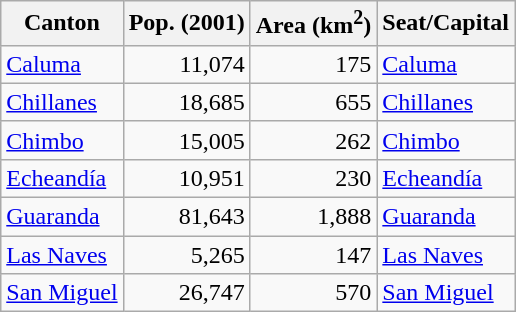<table class="wikitable sortable">
<tr>
<th>Canton</th>
<th>Pop. (2001)</th>
<th>Area (km<sup>2</sup>)</th>
<th>Seat/Capital</th>
</tr>
<tr>
<td><a href='#'>Caluma</a></td>
<td align=right>11,074</td>
<td align=right>175</td>
<td><a href='#'>Caluma</a></td>
</tr>
<tr>
<td><a href='#'>Chillanes</a></td>
<td align=right>18,685</td>
<td align=right>655</td>
<td><a href='#'>Chillanes</a></td>
</tr>
<tr>
<td><a href='#'>Chimbo</a></td>
<td align=right>15,005</td>
<td align=right>262</td>
<td><a href='#'>Chimbo</a></td>
</tr>
<tr>
<td><a href='#'>Echeandía</a></td>
<td align=right>10,951</td>
<td align=right>230</td>
<td><a href='#'>Echeandía</a></td>
</tr>
<tr>
<td><a href='#'>Guaranda</a></td>
<td align=right>81,643</td>
<td align=right>1,888</td>
<td><a href='#'>Guaranda</a></td>
</tr>
<tr>
<td><a href='#'>Las Naves</a></td>
<td align=right>5,265</td>
<td align=right>147</td>
<td><a href='#'>Las Naves</a></td>
</tr>
<tr>
<td><a href='#'>San Miguel</a></td>
<td align=right>26,747</td>
<td align=right>570</td>
<td><a href='#'>San Miguel</a></td>
</tr>
</table>
